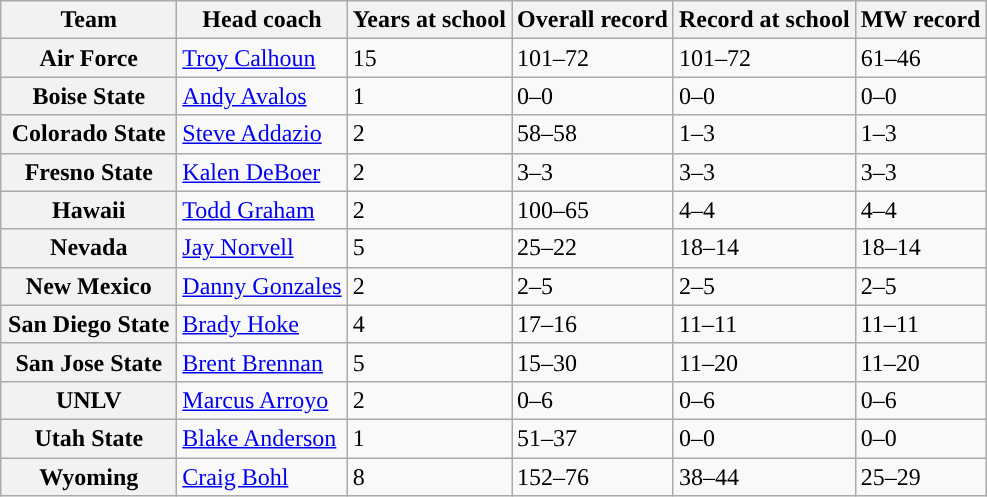<table class="wikitable sortable" style "text-align:center">
<tr>
<th style="width:110px;">Team</th>
<th>Head coach</th>
<th>Years at school</th>
<th>Overall record</th>
<th>Record at school</th>
<th>MW record</th>
</tr>
<tr>
<th>Air Force</th>
<td><a href='#'>Troy Calhoun</a></td>
<td>15</td>
<td>101–72</td>
<td>101–72</td>
<td>61–46</td>
</tr>
<tr>
<th>Boise State</th>
<td><a href='#'>Andy Avalos</a></td>
<td>1</td>
<td>0–0</td>
<td>0–0</td>
<td>0–0</td>
</tr>
<tr>
<th>Colorado State</th>
<td><a href='#'>Steve Addazio</a></td>
<td>2</td>
<td>58–58</td>
<td>1–3</td>
<td>1–3</td>
</tr>
<tr>
<th>Fresno State</th>
<td><a href='#'>Kalen DeBoer</a></td>
<td>2</td>
<td>3–3</td>
<td>3–3</td>
<td>3–3</td>
</tr>
<tr>
<th>Hawaii</th>
<td><a href='#'>Todd Graham</a></td>
<td>2</td>
<td>100–65</td>
<td>4–4</td>
<td>4–4</td>
</tr>
<tr>
<th>Nevada</th>
<td><a href='#'>Jay Norvell</a></td>
<td>5</td>
<td>25–22</td>
<td>18–14</td>
<td>18–14</td>
</tr>
<tr>
<th>New Mexico</th>
<td><a href='#'>Danny Gonzales</a></td>
<td>2</td>
<td>2–5</td>
<td>2–5</td>
<td>2–5</td>
</tr>
<tr>
<th>San Diego State</th>
<td><a href='#'>Brady Hoke</a></td>
<td>4</td>
<td>17–16</td>
<td>11–11</td>
<td>11–11</td>
</tr>
<tr>
<th>San Jose State</th>
<td><a href='#'>Brent Brennan</a></td>
<td>5</td>
<td>15–30</td>
<td>11–20</td>
<td>11–20</td>
</tr>
<tr>
<th>UNLV</th>
<td><a href='#'>Marcus Arroyo</a></td>
<td>2</td>
<td>0–6</td>
<td>0–6</td>
<td>0–6</td>
</tr>
<tr>
<th>Utah State</th>
<td><a href='#'>Blake Anderson</a></td>
<td>1</td>
<td>51–37</td>
<td>0–0</td>
<td>0–0</td>
</tr>
<tr>
<th>Wyoming</th>
<td><a href='#'>Craig Bohl</a></td>
<td>8</td>
<td>152–76</td>
<td>38–44</td>
<td>25–29</td>
</tr>
</table>
